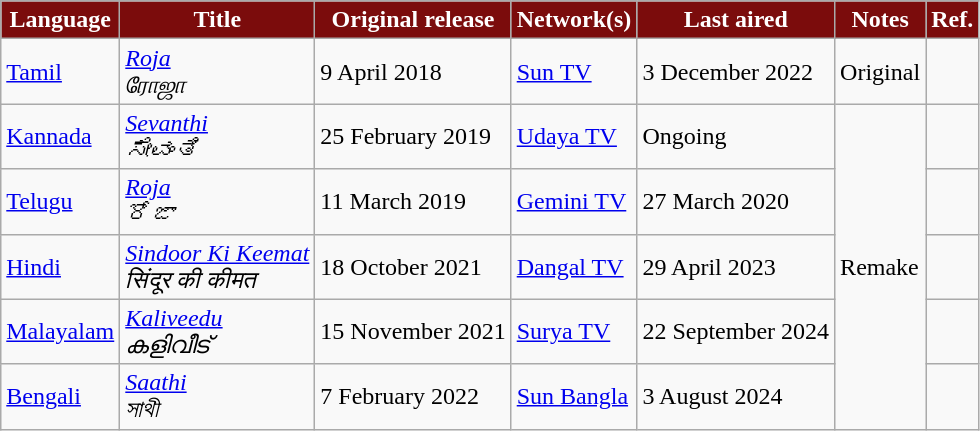<table class="wikitable" style="margin-right:0;">
<tr style="color:white">
<th style="background:#7b0c0c; ">Language</th>
<th style="background:#7b0c0c; ">Title</th>
<th style="background:#7b0c0c; ">Original release</th>
<th style="background:#7b0c0c; ">Network(s)</th>
<th style="background:#7b0c0c; ">Last aired</th>
<th style="background:#7b0c0c; ">Notes</th>
<th style="background:#7b0c0c; ">Ref.</th>
</tr>
<tr>
<td><a href='#'>Tamil</a></td>
<td><em><a href='#'>Roja</a></em> <br> <em>ரோஜா</em></td>
<td>9 April 2018</td>
<td><a href='#'>Sun TV</a></td>
<td>3 December 2022</td>
<td>Original</td>
<td></td>
</tr>
<tr>
<td><a href='#'>Kannada</a></td>
<td><em><a href='#'>Sevanthi</a></em> <br> <em>ಸೇವಂತಿ</em></td>
<td>25 February 2019</td>
<td><a href='#'>Udaya TV</a></td>
<td>Ongoing</td>
<td rowspan="6">Remake</td>
<td></td>
</tr>
<tr>
<td><a href='#'>Telugu</a></td>
<td><em><a href='#'>Roja</a></em> <br> <em>రోజా</em></td>
<td>11 March 2019</td>
<td><a href='#'>Gemini TV</a></td>
<td>27 March 2020</td>
<td></td>
</tr>
<tr>
<td><a href='#'>Hindi</a></td>
<td><em><a href='#'>Sindoor Ki Keemat</a></em> <br> <em>सिंदूर की कीमत</em></td>
<td>18 October 2021</td>
<td><a href='#'>Dangal TV</a></td>
<td>29 April 2023</td>
<td></td>
</tr>
<tr>
<td><a href='#'>Malayalam</a></td>
<td><em><a href='#'>Kaliveedu</a></em> <br> <em>കളിവീട്</em></td>
<td>15 November 2021</td>
<td><a href='#'>Surya TV</a></td>
<td>22 September 2024</td>
<td></td>
</tr>
<tr>
<td><a href='#'>Bengali</a></td>
<td><em><a href='#'>Saathi</a></em> <br> <em>সাথী</em></td>
<td>7 February 2022</td>
<td><a href='#'>Sun Bangla</a></td>
<td>3 August 2024</td>
<td></td>
</tr>
</table>
